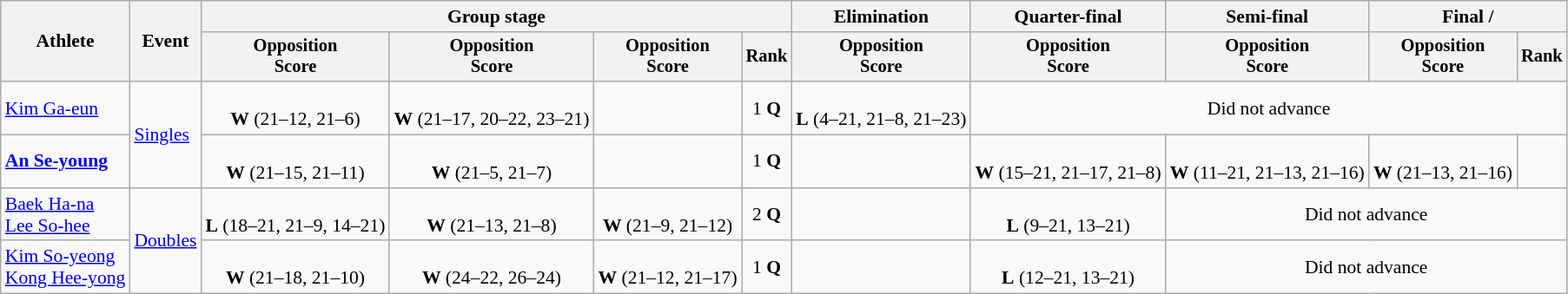<table class="wikitable" style="font-size:90%">
<tr>
<th rowspan="2">Athlete</th>
<th rowspan="2">Event</th>
<th colspan="4">Group stage</th>
<th>Elimination</th>
<th>Quarter-final</th>
<th>Semi-final</th>
<th colspan="2">Final / </th>
</tr>
<tr style="font-size:95%">
<th>Opposition<br>Score</th>
<th>Opposition<br>Score</th>
<th>Opposition<br>Score</th>
<th>Rank</th>
<th>Opposition<br>Score</th>
<th>Opposition<br>Score</th>
<th>Opposition<br>Score</th>
<th>Opposition<br>Score</th>
<th>Rank</th>
</tr>
<tr align="center">
<td align="left"><a href='#'>Kim Ga-eun</a></td>
<td align="left" rowspan=2><a href='#'>Singles</a></td>
<td><br><strong>W</strong> (21–12, 21–6)</td>
<td><br><strong>W</strong> (21–17, 20–22, 23–21)</td>
<td></td>
<td>1 <strong>Q</strong></td>
<td><br><strong>L</strong> (4–21, 21–8, 21–23)</td>
<td colspan=4>Did not advance</td>
</tr>
<tr align="center">
<td align="left"><strong><a href='#'>An Se-young</a></strong></td>
<td><br><strong>W</strong> (21–15, 21–11)</td>
<td><br><strong>W</strong> (21–5, 21–7)</td>
<td></td>
<td>1 <strong>Q</strong></td>
<td></td>
<td><br><strong>W</strong> (15–21, 21–17, 21–8)</td>
<td><br><strong>W</strong> (11–21, 21–13, 21–16)</td>
<td><br><strong>W</strong> (21–13, 21–16)</td>
<td></td>
</tr>
<tr align="center">
<td align="left"><a href='#'>Baek Ha-na</a><br><a href='#'>Lee So-hee</a></td>
<td align="left" rowspan="2"><a href='#'>Doubles</a></td>
<td><br><strong>L</strong> (18–21, 21–9, 14–21)</td>
<td><br><strong>W</strong> (21–13, 21–8)</td>
<td><br><strong>W</strong> (21–9, 21–12)</td>
<td>2 <strong>Q</strong></td>
<td></td>
<td><br><strong>L</strong> (9–21, 13–21)</td>
<td colspan=3>Did not advance</td>
</tr>
<tr align="center">
<td align="left"><a href='#'>Kim So-yeong</a><br><a href='#'>Kong Hee-yong</a></td>
<td><br><strong>W</strong> (21–18, 21–10)</td>
<td><br><strong>W</strong> (24–22, 26–24)</td>
<td><br><strong>W</strong> (21–12, 21–17)</td>
<td>1 <strong>Q</strong></td>
<td></td>
<td><br><strong>L</strong> (12–21, 13–21)</td>
<td colspan=3>Did not advance</td>
</tr>
</table>
